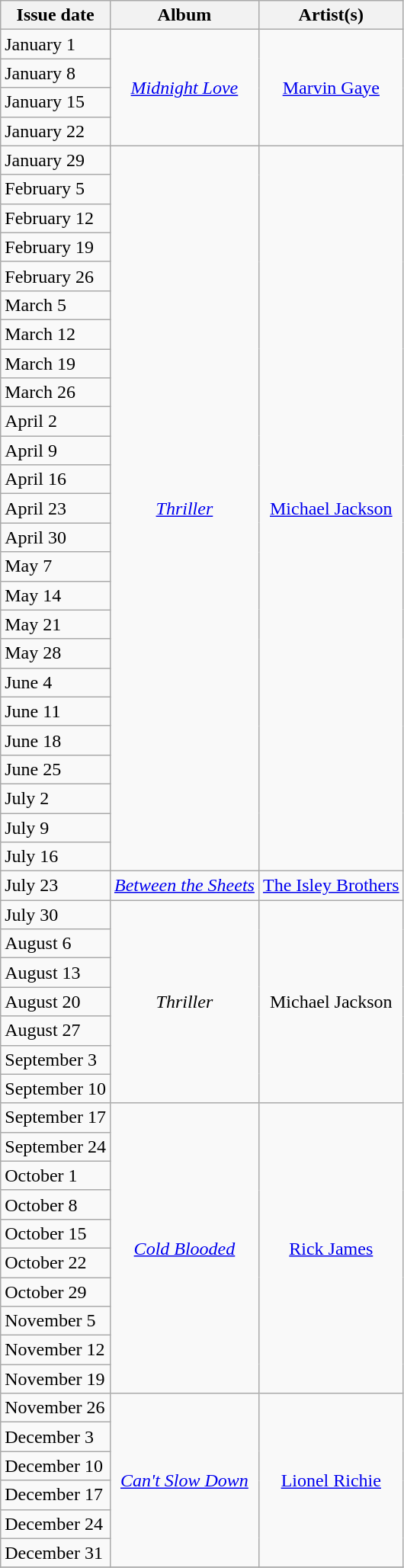<table class="wikitable" style="font-size:100%;">
<tr>
<th>Issue date</th>
<th>Album</th>
<th>Artist(s)</th>
</tr>
<tr>
<td>January 1</td>
<td style="text-align: center;" rowspan="4"><em><a href='#'>Midnight Love</a></em></td>
<td style="text-align: center;" rowspan="4"><a href='#'>Marvin Gaye</a></td>
</tr>
<tr>
<td>January 8</td>
</tr>
<tr>
<td>January 15</td>
</tr>
<tr>
<td>January 22</td>
</tr>
<tr>
<td>January 29</td>
<td style="text-align: center;" rowspan="25"><em><a href='#'>Thriller</a></em></td>
<td style="text-align: center;" rowspan="25"><a href='#'>Michael Jackson</a></td>
</tr>
<tr>
<td>February 5</td>
</tr>
<tr>
<td>February 12</td>
</tr>
<tr>
<td>February 19</td>
</tr>
<tr>
<td>February 26</td>
</tr>
<tr>
<td>March 5</td>
</tr>
<tr>
<td>March 12</td>
</tr>
<tr>
<td>March 19</td>
</tr>
<tr>
<td>March 26</td>
</tr>
<tr>
<td>April 2</td>
</tr>
<tr>
<td>April 9</td>
</tr>
<tr>
<td>April 16</td>
</tr>
<tr>
<td>April 23</td>
</tr>
<tr>
<td>April 30</td>
</tr>
<tr>
<td>May 7</td>
</tr>
<tr>
<td>May 14</td>
</tr>
<tr>
<td>May 21</td>
</tr>
<tr>
<td>May 28</td>
</tr>
<tr>
<td>June 4</td>
</tr>
<tr>
<td>June 11</td>
</tr>
<tr>
<td>June 18</td>
</tr>
<tr>
<td>June 25</td>
</tr>
<tr>
<td>July 2</td>
</tr>
<tr>
<td>July 9</td>
</tr>
<tr>
<td>July 16</td>
</tr>
<tr>
<td>July 23</td>
<td style="text-align: center;" rowspan="1"><em><a href='#'>Between the Sheets</a></em></td>
<td style="text-align: center;" rowspan="1"><a href='#'>The Isley Brothers</a></td>
</tr>
<tr>
<td>July 30</td>
<td style="text-align: center;" rowspan="7"><em>Thriller</em></td>
<td style="text-align: center;" rowspan="7">Michael Jackson</td>
</tr>
<tr>
<td>August 6</td>
</tr>
<tr>
<td>August 13</td>
</tr>
<tr>
<td>August 20</td>
</tr>
<tr>
<td>August 27</td>
</tr>
<tr>
<td>September 3</td>
</tr>
<tr>
<td>September 10</td>
</tr>
<tr>
<td>September 17</td>
<td style="text-align: center;" rowspan="10"><em><a href='#'>Cold Blooded</a></em></td>
<td style="text-align: center;" rowspan="10"><a href='#'>Rick James</a></td>
</tr>
<tr>
<td>September 24</td>
</tr>
<tr>
<td>October 1</td>
</tr>
<tr>
<td>October 8</td>
</tr>
<tr>
<td>October 15</td>
</tr>
<tr>
<td>October 22</td>
</tr>
<tr>
<td>October 29</td>
</tr>
<tr>
<td>November 5</td>
</tr>
<tr>
<td>November 12</td>
</tr>
<tr>
<td>November 19</td>
</tr>
<tr>
<td>November 26</td>
<td style="text-align: center;" rowspan="6"><em><a href='#'>Can't Slow Down</a></em></td>
<td style="text-align: center;" rowspan="6"><a href='#'>Lionel Richie</a></td>
</tr>
<tr>
<td>December 3</td>
</tr>
<tr>
<td>December 10</td>
</tr>
<tr>
<td>December 17</td>
</tr>
<tr>
<td>December 24</td>
</tr>
<tr>
<td>December 31</td>
</tr>
<tr>
</tr>
</table>
